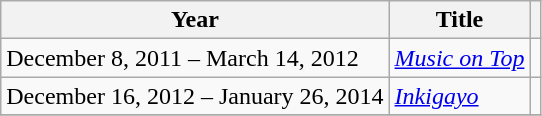<table class="wikitable sortable">
<tr>
<th>Year</th>
<th>Title</th>
<th class="unsortable"></th>
</tr>
<tr>
<td>December 8, 2011 – March 14, 2012</td>
<td><em><a href='#'>Music on Top</a></em></td>
<td></td>
</tr>
<tr>
<td>December 16, 2012 – January 26, 2014</td>
<td><em><a href='#'>Inkigayo</a></em></td>
<td></td>
</tr>
<tr>
</tr>
</table>
